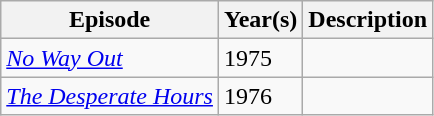<table class="wikitable sortable">
<tr>
<th>Episode</th>
<th>Year(s)</th>
<th>Description</th>
</tr>
<tr>
<td><em><a href='#'>No Way Out</a></em></td>
<td>1975</td>
<td></td>
</tr>
<tr>
<td><em><a href='#'>The Desperate Hours</a></em></td>
<td>1976</td>
<td></td>
</tr>
</table>
